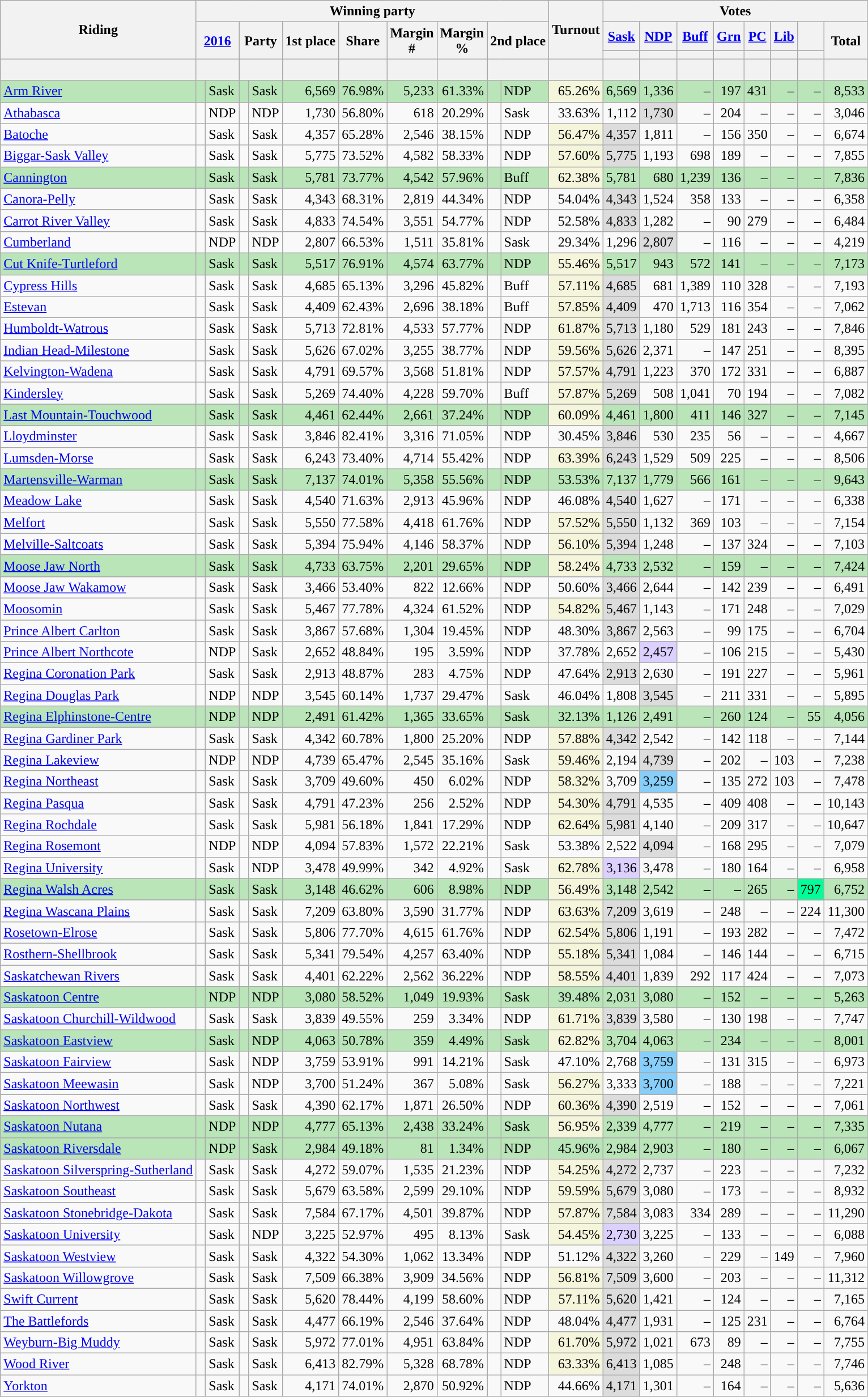<table class="wikitable sortable mw-collapsible" style="text-align:right;">
<tr>
<th rowspan="3" scope="col">Riding</th>
<th colspan="10" scope="col">Winning party</th>
<th rowspan="3" scope="col">Turnout<br></th>
<th colspan="8" scope="col">Votes</th>
</tr>
<tr>
<th colspan="2" rowspan="2" scope="col"><a href='#'>2016</a></th>
<th colspan="2" rowspan="2" scope="col">Party</th>
<th rowspan="2" scope="col">1st place</th>
<th rowspan="2" scope="col">Share</th>
<th rowspan="2" scope="col">Margin<br>#</th>
<th rowspan="2" scope="col">Margin<br>%</th>
<th colspan="2" rowspan="2" scope="col">2nd place</th>
<th><a href='#'>Sask</a></th>
<th><a href='#'>NDP</a></th>
<th><a href='#'>Buff</a></th>
<th><a href='#'>Grn</a></th>
<th><a href='#'>PC</a></th>
<th><a href='#'>Lib</a></th>
<th></th>
<th rowspan="2">Total</th>
</tr>
<tr>
<th style="background-color:"></th>
<th style="background-color:"></th>
<th style="background-color:"></th>
<th style="background-color:"></th>
<th style="background-color:"></th>
<th style="background-color:"></th>
<th style="background-color:"></th>
</tr>
<tr>
<th> </th>
<th colspan="2"></th>
<th colspan="2"></th>
<th></th>
<th></th>
<th></th>
<th></th>
<th colspan="2"></th>
<th></th>
<th></th>
<th></th>
<th></th>
<th></th>
<th></th>
<th></th>
<th></th>
<th></th>
</tr>
<tr style="background-color:#B9E5B9;">
<td style="text-align:left;"><a href='#'>Arm River</a></td>
<td> </td>
<td style="text-align:left;">Sask</td>
<td> </td>
<td style="text-align:left;">Sask</td>
<td>6,569</td>
<td>76.98%</td>
<td>5,233</td>
<td>61.33%</td>
<td> </td>
<td style="text-align:left;">NDP</td>
<td style="background-color:#F5F5DC;">65.26%</td>
<td>6,569</td>
<td>1,336</td>
<td>–</td>
<td>197</td>
<td>431</td>
<td>–</td>
<td>–</td>
<td>8,533</td>
</tr>
<tr>
<td style="text-align:left;"><a href='#'>Athabasca</a></td>
<td> </td>
<td style="text-align:left;">NDP</td>
<td> </td>
<td style="text-align:left;">NDP</td>
<td>1,730</td>
<td>56.80%</td>
<td>618</td>
<td>20.29%</td>
<td> </td>
<td style="text-align:left;">Sask</td>
<td>33.63%</td>
<td>1,112</td>
<td style="background-color:#DCDCDC;">1,730</td>
<td>–</td>
<td>204</td>
<td>–</td>
<td>–</td>
<td>–</td>
<td>3,046</td>
</tr>
<tr>
<td style="text-align:left;"><a href='#'>Batoche</a></td>
<td> </td>
<td style="text-align:left;">Sask</td>
<td> </td>
<td style="text-align:left;">Sask</td>
<td>4,357</td>
<td>65.28%</td>
<td>2,546</td>
<td>38.15%</td>
<td> </td>
<td style="text-align:left;">NDP</td>
<td style="background-color:#F5F5DC;">56.47%</td>
<td style="background-color:#DCDCDC;">4,357</td>
<td>1,811</td>
<td>–</td>
<td>156</td>
<td>350</td>
<td>–</td>
<td>–</td>
<td>6,674</td>
</tr>
<tr>
<td style="text-align:left;"><a href='#'>Biggar-Sask Valley</a></td>
<td> </td>
<td style="text-align:left;">Sask</td>
<td> </td>
<td style="text-align:left;">Sask</td>
<td>5,775</td>
<td>73.52%</td>
<td>4,582</td>
<td>58.33%</td>
<td> </td>
<td style="text-align:left;">NDP</td>
<td style="background-color:#F5F5DC;">57.60%</td>
<td style="background-color:#DCDCDC;">5,775</td>
<td>1,193</td>
<td>698</td>
<td>189</td>
<td>–</td>
<td>–</td>
<td>–</td>
<td>7,855</td>
</tr>
<tr style="background-color:#B9E5B9;">
<td style="text-align:left;"><a href='#'>Cannington</a></td>
<td> </td>
<td style="text-align:left;">Sask</td>
<td> </td>
<td style="text-align:left;">Sask</td>
<td>5,781</td>
<td>73.77%</td>
<td>4,542</td>
<td>57.96%</td>
<td> </td>
<td style="text-align:left;">Buff</td>
<td style="background-color:#F5F5DC;">62.38%</td>
<td>5,781</td>
<td>680</td>
<td>1,239</td>
<td>136</td>
<td>–</td>
<td>–</td>
<td>–</td>
<td>7,836</td>
</tr>
<tr>
<td style="text-align:left;"><a href='#'>Canora-Pelly</a></td>
<td> </td>
<td style="text-align:left;">Sask</td>
<td> </td>
<td style="text-align:left;">Sask</td>
<td>4,343</td>
<td>68.31%</td>
<td>2,819</td>
<td>44.34%</td>
<td> </td>
<td style="text-align:left;">NDP</td>
<td>54.04%</td>
<td style="background-color:#DCDCDC;">4,343</td>
<td>1,524</td>
<td>358</td>
<td>133</td>
<td>–</td>
<td>–</td>
<td>–</td>
<td>6,358</td>
</tr>
<tr>
<td style="text-align:left;"><a href='#'>Carrot River Valley</a></td>
<td> </td>
<td style="text-align:left;">Sask</td>
<td> </td>
<td style="text-align:left;">Sask</td>
<td>4,833</td>
<td>74.54%</td>
<td>3,551</td>
<td>54.77%</td>
<td> </td>
<td style="text-align:left;">NDP</td>
<td>52.58%</td>
<td style="background-color:#DCDCDC;">4,833</td>
<td>1,282</td>
<td>–</td>
<td>90</td>
<td>279</td>
<td>–</td>
<td>–</td>
<td>6,484</td>
</tr>
<tr>
<td style="text-align:left;"><a href='#'>Cumberland</a></td>
<td> </td>
<td style="text-align:left;">NDP</td>
<td> </td>
<td style="text-align:left;">NDP</td>
<td>2,807</td>
<td>66.53%</td>
<td>1,511</td>
<td>35.81%</td>
<td> </td>
<td style="text-align:left;">Sask</td>
<td>29.34%</td>
<td>1,296</td>
<td style="background-color:#DCDCDC;">2,807</td>
<td>–</td>
<td>116</td>
<td>–</td>
<td>–</td>
<td>–</td>
<td>4,219</td>
</tr>
<tr style="background-color:#B9E5B9;">
<td style="text-align:left;"><a href='#'>Cut Knife-Turtleford</a></td>
<td> </td>
<td style="text-align:left;">Sask</td>
<td> </td>
<td style="text-align:left;">Sask</td>
<td>5,517</td>
<td>76.91%</td>
<td>4,574</td>
<td>63.77%</td>
<td> </td>
<td style="text-align:left;">NDP</td>
<td style="background-color:#F5F5DC;">55.46%</td>
<td>5,517</td>
<td>943</td>
<td>572</td>
<td>141</td>
<td>–</td>
<td>–</td>
<td>–</td>
<td>7,173</td>
</tr>
<tr>
<td style="text-align:left;"><a href='#'>Cypress Hills</a></td>
<td> </td>
<td style="text-align:left;">Sask</td>
<td> </td>
<td style="text-align:left;">Sask</td>
<td>4,685</td>
<td>65.13%</td>
<td>3,296</td>
<td>45.82%</td>
<td> </td>
<td style="text-align:left;">Buff</td>
<td style="background-color:#F5F5DC;">57.11%</td>
<td style="background-color:#DCDCDC;">4,685</td>
<td>681</td>
<td>1,389</td>
<td>110</td>
<td>328</td>
<td>–</td>
<td>–</td>
<td>7,193</td>
</tr>
<tr>
<td style="text-align:left;"><a href='#'>Estevan</a></td>
<td> </td>
<td style="text-align:left;">Sask</td>
<td> </td>
<td style="text-align:left;">Sask</td>
<td>4,409</td>
<td>62.43%</td>
<td>2,696</td>
<td>38.18%</td>
<td> </td>
<td style="text-align:left;">Buff</td>
<td style="background-color:#F5F5DC;">57.85%</td>
<td style="background-color:#DCDCDC;">4,409</td>
<td>470</td>
<td>1,713</td>
<td>116</td>
<td>354</td>
<td>–</td>
<td>–</td>
<td>7,062</td>
</tr>
<tr>
<td style="text-align:left;"><a href='#'>Humboldt-Watrous</a></td>
<td> </td>
<td style="text-align:left;">Sask</td>
<td> </td>
<td style="text-align:left;">Sask</td>
<td>5,713</td>
<td>72.81%</td>
<td>4,533</td>
<td>57.77%</td>
<td> </td>
<td style="text-align:left;">NDP</td>
<td style="background-color:#F5F5DC;">61.87%</td>
<td style="background-color:#DCDCDC;">5,713</td>
<td>1,180</td>
<td>529</td>
<td>181</td>
<td>243</td>
<td>–</td>
<td>–</td>
<td>7,846</td>
</tr>
<tr>
<td style="text-align:left;"><a href='#'>Indian Head-Milestone</a></td>
<td> </td>
<td style="text-align:left;">Sask</td>
<td> </td>
<td style="text-align:left;">Sask</td>
<td>5,626</td>
<td>67.02%</td>
<td>3,255</td>
<td>38.77%</td>
<td> </td>
<td style="text-align:left;">NDP</td>
<td style="background-color:#F5F5DC;">59.56%</td>
<td style="background-color:#DCDCDC;">5,626</td>
<td>2,371</td>
<td>–</td>
<td>147</td>
<td>251</td>
<td>–</td>
<td>–</td>
<td>8,395</td>
</tr>
<tr>
<td style="text-align:left;"><a href='#'>Kelvington-Wadena</a></td>
<td> </td>
<td style="text-align:left;">Sask</td>
<td> </td>
<td style="text-align:left;">Sask</td>
<td>4,791</td>
<td>69.57%</td>
<td>3,568</td>
<td>51.81%</td>
<td> </td>
<td style="text-align:left;">NDP</td>
<td style="background-color:#F5F5DC;">57.57%</td>
<td style="background-color:#DCDCDC;">4,791</td>
<td>1,223</td>
<td>370</td>
<td>172</td>
<td>331</td>
<td>–</td>
<td>–</td>
<td>6,887</td>
</tr>
<tr>
<td style="text-align:left;"><a href='#'>Kindersley</a></td>
<td> </td>
<td style="text-align:left;">Sask</td>
<td> </td>
<td style="text-align:left;">Sask</td>
<td>5,269</td>
<td>74.40%</td>
<td>4,228</td>
<td>59.70%</td>
<td> </td>
<td style="text-align:left;">Buff</td>
<td style="background-color:#F5F5DC;">57.87%</td>
<td style="background-color:#DCDCDC;">5,269</td>
<td>508</td>
<td>1,041</td>
<td>70</td>
<td>194</td>
<td>–</td>
<td>–</td>
<td>7,082</td>
</tr>
<tr style="background-color:#B9E5B9;">
<td style="text-align:left;"><a href='#'>Last Mountain-Touchwood</a></td>
<td> </td>
<td style="text-align:left;">Sask</td>
<td> </td>
<td style="text-align:left;">Sask</td>
<td>4,461</td>
<td>62.44%</td>
<td>2,661</td>
<td>37.24%</td>
<td> </td>
<td style="text-align:left;">NDP</td>
<td style="background-color:#F5F5DC;">60.09%</td>
<td>4,461</td>
<td>1,800</td>
<td>411</td>
<td>146</td>
<td>327</td>
<td>–</td>
<td>–</td>
<td>7,145</td>
</tr>
<tr>
<td style="text-align:left;"><a href='#'>Lloydminster</a></td>
<td> </td>
<td style="text-align:left;">Sask</td>
<td> </td>
<td style="text-align:left;">Sask</td>
<td>3,846</td>
<td>82.41%</td>
<td>3,316</td>
<td>71.05%</td>
<td> </td>
<td style="text-align:left;">NDP</td>
<td>30.45%</td>
<td style="background-color:#DCDCDC;">3,846</td>
<td>530</td>
<td>235</td>
<td>56</td>
<td>–</td>
<td>–</td>
<td>–</td>
<td>4,667</td>
</tr>
<tr>
<td style="text-align:left;"><a href='#'>Lumsden-Morse</a></td>
<td> </td>
<td style="text-align:left;">Sask</td>
<td> </td>
<td style="text-align:left;">Sask</td>
<td>6,243</td>
<td>73.40%</td>
<td>4,714</td>
<td>55.42%</td>
<td> </td>
<td style="text-align:left;">NDP</td>
<td style="background-color:#F5F5DC;">63.39%</td>
<td style="background-color:#DCDCDC;">6,243</td>
<td>1,529</td>
<td>509</td>
<td>225</td>
<td>–</td>
<td>–</td>
<td>–</td>
<td>8,506</td>
</tr>
<tr style="background-color:#B9E5B9;">
<td style="text-align:left;"><a href='#'>Martensville-Warman</a></td>
<td> </td>
<td style="text-align:left;">Sask</td>
<td> </td>
<td style="text-align:left;">Sask</td>
<td>7,137</td>
<td>74.01%</td>
<td>5,358</td>
<td>55.56%</td>
<td> </td>
<td style="text-align:left;">NDP</td>
<td>53.53%</td>
<td>7,137</td>
<td>1,779</td>
<td>566</td>
<td>161</td>
<td>–</td>
<td>–</td>
<td>–</td>
<td>9,643</td>
</tr>
<tr>
<td style="text-align:left;"><a href='#'>Meadow Lake</a></td>
<td> </td>
<td style="text-align:left;">Sask</td>
<td> </td>
<td style="text-align:left;">Sask</td>
<td>4,540</td>
<td>71.63%</td>
<td>2,913</td>
<td>45.96%</td>
<td> </td>
<td style="text-align:left;">NDP</td>
<td>46.08%</td>
<td style="background-color:#DCDCDC;">4,540</td>
<td>1,627</td>
<td>–</td>
<td>171</td>
<td>–</td>
<td>–</td>
<td>–</td>
<td>6,338</td>
</tr>
<tr>
<td style="text-align:left;"><a href='#'>Melfort</a></td>
<td> </td>
<td style="text-align:left;">Sask</td>
<td> </td>
<td style="text-align:left;">Sask</td>
<td>5,550</td>
<td>77.58%</td>
<td>4,418</td>
<td>61.76%</td>
<td> </td>
<td style="text-align:left;">NDP</td>
<td style="background-color:#F5F5DC;">57.52%</td>
<td style="background-color:#DCDCDC;">5,550</td>
<td>1,132</td>
<td>369</td>
<td>103</td>
<td>–</td>
<td>–</td>
<td>–</td>
<td>7,154</td>
</tr>
<tr>
<td style="text-align:left;"><a href='#'>Melville-Saltcoats</a></td>
<td> </td>
<td style="text-align:left;">Sask</td>
<td> </td>
<td style="text-align:left;">Sask</td>
<td>5,394</td>
<td>75.94%</td>
<td>4,146</td>
<td>58.37%</td>
<td> </td>
<td style="text-align:left;">NDP</td>
<td style="background-color:#F5F5DC;">56.10%</td>
<td style="background-color:#DCDCDC;">5,394</td>
<td>1,248</td>
<td>–</td>
<td>137</td>
<td>324</td>
<td>–</td>
<td>–</td>
<td>7,103</td>
</tr>
<tr style="background-color:#B9E5B9;">
<td style="text-align:left;"><a href='#'>Moose Jaw North</a></td>
<td> </td>
<td style="text-align:left;">Sask</td>
<td> </td>
<td style="text-align:left;">Sask</td>
<td>4,733</td>
<td>63.75%</td>
<td>2,201</td>
<td>29.65%</td>
<td> </td>
<td style="text-align:left;">NDP</td>
<td style="background-color:#F5F5DC;">58.24%</td>
<td>4,733</td>
<td>2,532</td>
<td>–</td>
<td>159</td>
<td>–</td>
<td>–</td>
<td>–</td>
<td>7,424</td>
</tr>
<tr>
<td style="text-align:left;"><a href='#'>Moose Jaw Wakamow</a></td>
<td> </td>
<td style="text-align:left;">Sask</td>
<td> </td>
<td style="text-align:left;">Sask</td>
<td>3,466</td>
<td>53.40%</td>
<td>822</td>
<td>12.66%</td>
<td> </td>
<td style="text-align:left;">NDP</td>
<td>50.60%</td>
<td style="background-color:#DCDCDC;">3,466</td>
<td>2,644</td>
<td>–</td>
<td>142</td>
<td>239</td>
<td>–</td>
<td>–</td>
<td>6,491</td>
</tr>
<tr>
<td style="text-align:left;"><a href='#'>Moosomin</a></td>
<td> </td>
<td style="text-align:left;">Sask</td>
<td> </td>
<td style="text-align:left;">Sask</td>
<td>5,467</td>
<td>77.78%</td>
<td>4,324</td>
<td>61.52%</td>
<td> </td>
<td style="text-align:left;">NDP</td>
<td style="background-color:#F5F5DC;">54.82%</td>
<td style="background-color:#DCDCDC;">5,467</td>
<td>1,143</td>
<td>–</td>
<td>171</td>
<td>248</td>
<td>–</td>
<td>–</td>
<td>7,029</td>
</tr>
<tr>
<td style="text-align:left;"><a href='#'>Prince Albert Carlton</a></td>
<td> </td>
<td style="text-align:left;">Sask</td>
<td> </td>
<td style="text-align:left;">Sask</td>
<td>3,867</td>
<td>57.68%</td>
<td>1,304</td>
<td>19.45%</td>
<td> </td>
<td style="text-align:left;">NDP</td>
<td>48.30%</td>
<td style="background-color:#DCDCDC;">3,867</td>
<td>2,563</td>
<td>–</td>
<td>99</td>
<td>175</td>
<td>–</td>
<td>–</td>
<td>6,704</td>
</tr>
<tr>
<td style="text-align:left;"><a href='#'>Prince Albert Northcote</a></td>
<td> </td>
<td style="text-align:left;">NDP</td>
<td> </td>
<td style="text-align:left;">Sask</td>
<td>2,652</td>
<td>48.84%</td>
<td>195</td>
<td>3.59%</td>
<td> </td>
<td style="text-align:left;">NDP</td>
<td>37.78%</td>
<td>2,652</td>
<td style="background-color:#DCD0FF;">2,457</td>
<td>–</td>
<td>106</td>
<td>215</td>
<td>–</td>
<td>–</td>
<td>5,430</td>
</tr>
<tr>
<td style="text-align:left;"><a href='#'>Regina Coronation Park</a></td>
<td> </td>
<td style="text-align:left;">Sask</td>
<td> </td>
<td style="text-align:left;">Sask</td>
<td>2,913</td>
<td>48.87%</td>
<td>283</td>
<td>4.75%</td>
<td> </td>
<td style="text-align:left;">NDP</td>
<td>47.64%</td>
<td style="background-color:#DCDCDC;">2,913</td>
<td>2,630</td>
<td>–</td>
<td>191</td>
<td>227</td>
<td>–</td>
<td>–</td>
<td>5,961</td>
</tr>
<tr>
<td style="text-align:left;"><a href='#'>Regina Douglas Park</a></td>
<td> </td>
<td style="text-align:left;">NDP</td>
<td> </td>
<td style="text-align:left;">NDP</td>
<td>3,545</td>
<td>60.14%</td>
<td>1,737</td>
<td>29.47%</td>
<td> </td>
<td style="text-align:left;">Sask</td>
<td>46.04%</td>
<td>1,808</td>
<td style="background-color:#DCDCDC;">3,545</td>
<td>–</td>
<td>211</td>
<td>331</td>
<td>–</td>
<td>–</td>
<td>5,895</td>
</tr>
<tr style="background-color:#B9E5B9;">
<td style="text-align:left;"><a href='#'>Regina Elphinstone-Centre</a></td>
<td> </td>
<td style="text-align:left;">NDP</td>
<td> </td>
<td style="text-align:left;">NDP</td>
<td>2,491</td>
<td>61.42%</td>
<td>1,365</td>
<td>33.65%</td>
<td> </td>
<td style="text-align:left;">Sask</td>
<td>32.13%</td>
<td>1,126</td>
<td>2,491</td>
<td>–</td>
<td>260</td>
<td>124</td>
<td>–</td>
<td>55</td>
<td>4,056</td>
</tr>
<tr>
<td style="text-align:left;"><a href='#'>Regina Gardiner Park</a></td>
<td> </td>
<td style="text-align:left;">Sask</td>
<td> </td>
<td style="text-align:left;">Sask</td>
<td>4,342</td>
<td>60.78%</td>
<td>1,800</td>
<td>25.20%</td>
<td> </td>
<td style="text-align:left;">NDP</td>
<td style="background-color:#F5F5DC;">57.88%</td>
<td style="background-color:#DCDCDC;">4,342</td>
<td>2,542</td>
<td>–</td>
<td>142</td>
<td>118</td>
<td>–</td>
<td>–</td>
<td>7,144</td>
</tr>
<tr>
<td style="text-align:left;"><a href='#'>Regina Lakeview</a></td>
<td> </td>
<td style="text-align:left;">NDP</td>
<td> </td>
<td style="text-align:left;">NDP</td>
<td>4,739</td>
<td>65.47%</td>
<td>2,545</td>
<td>35.16%</td>
<td> </td>
<td style="text-align:left;">Sask</td>
<td style="background-color:#F5F5DC;">59.46%</td>
<td>2,194</td>
<td style="background-color:#DCDCDC;">4,739</td>
<td>–</td>
<td>202</td>
<td>–</td>
<td>103</td>
<td>–</td>
<td>7,238</td>
</tr>
<tr>
<td style="text-align:left;"><a href='#'>Regina Northeast</a></td>
<td> </td>
<td style="text-align:left;">Sask</td>
<td> </td>
<td style="text-align:left;">Sask</td>
<td>3,709</td>
<td>49.60%</td>
<td>450</td>
<td>6.02%</td>
<td> </td>
<td style="text-align:left;">NDP</td>
<td style="background-color:#F5F5DC;">58.32%</td>
<td>3,709</td>
<td style="background-color:#87CEFA;">3,259</td>
<td>–</td>
<td>135</td>
<td>272</td>
<td>103</td>
<td>–</td>
<td>7,478</td>
</tr>
<tr>
<td style="text-align:left;"><a href='#'>Regina Pasqua</a></td>
<td> </td>
<td style="text-align:left;">Sask</td>
<td> </td>
<td style="text-align:left;">Sask</td>
<td>4,791</td>
<td>47.23%</td>
<td>256</td>
<td>2.52%</td>
<td> </td>
<td style="text-align:left;">NDP</td>
<td style="background-color:#F5F5DC;">54.30%</td>
<td style="background-color:#DCDCDC;">4,791</td>
<td>4,535</td>
<td>–</td>
<td>409</td>
<td>408</td>
<td>–</td>
<td>–</td>
<td>10,143</td>
</tr>
<tr>
<td style="text-align:left;"><a href='#'>Regina Rochdale</a></td>
<td> </td>
<td style="text-align:left;">Sask</td>
<td> </td>
<td style="text-align:left;">Sask</td>
<td>5,981</td>
<td>56.18%</td>
<td>1,841</td>
<td>17.29%</td>
<td> </td>
<td style="text-align:left;">NDP</td>
<td style="background-color:#F5F5DC;">62.64%</td>
<td style="background-color:#DCDCDC;">5,981</td>
<td>4,140</td>
<td>–</td>
<td>209</td>
<td>317</td>
<td>–</td>
<td>–</td>
<td>10,647</td>
</tr>
<tr>
<td style="text-align:left;"><a href='#'>Regina Rosemont</a></td>
<td> </td>
<td style="text-align:left;">NDP</td>
<td> </td>
<td style="text-align:left;">NDP</td>
<td>4,094</td>
<td>57.83%</td>
<td>1,572</td>
<td>22.21%</td>
<td> </td>
<td style="text-align:left;">Sask</td>
<td>53.38%</td>
<td>2,522</td>
<td style="background-color:#DCDCDC;">4,094</td>
<td>–</td>
<td>168</td>
<td>295</td>
<td>–</td>
<td>–</td>
<td>7,079</td>
</tr>
<tr>
<td style="text-align:left;"><a href='#'>Regina University</a></td>
<td> </td>
<td style="text-align:left;">Sask</td>
<td> </td>
<td style="text-align:left;">NDP</td>
<td>3,478</td>
<td>49.99%</td>
<td>342</td>
<td>4.92%</td>
<td> </td>
<td style="text-align:left;">Sask</td>
<td style="background-color:#F5F5DC;">62.78%</td>
<td style="background-color:#DCD0FF;">3,136</td>
<td>3,478</td>
<td>–</td>
<td>180</td>
<td>164</td>
<td>–</td>
<td>–</td>
<td>6,958</td>
</tr>
<tr style="background-color:#B9E5B9;">
<td style="text-align:left;"><a href='#'>Regina Walsh Acres</a></td>
<td> </td>
<td style="text-align:left;">Sask</td>
<td> </td>
<td style="text-align:left;">Sask</td>
<td>3,148</td>
<td>46.62%</td>
<td>606</td>
<td>8.98%</td>
<td> </td>
<td style="text-align:left;">NDP</td>
<td style="background-color:#F5F5DC;">56.49%</td>
<td>3,148</td>
<td>2,542</td>
<td>–</td>
<td>–</td>
<td>265</td>
<td>–</td>
<td style="background-color:#00FF99;">797</td>
<td>6,752</td>
</tr>
<tr>
<td style="text-align:left;"><a href='#'>Regina Wascana Plains</a></td>
<td> </td>
<td style="text-align:left;">Sask</td>
<td> </td>
<td style="text-align:left;">Sask</td>
<td>7,209</td>
<td>63.80%</td>
<td>3,590</td>
<td>31.77%</td>
<td> </td>
<td style="text-align:left;">NDP</td>
<td style="background-color:#F5F5DC;">63.63%</td>
<td style="background-color:#DCDCDC;">7,209</td>
<td>3,619</td>
<td>–</td>
<td>248</td>
<td>–</td>
<td>–</td>
<td>224</td>
<td>11,300</td>
</tr>
<tr>
<td style="text-align:left;"><a href='#'>Rosetown-Elrose</a></td>
<td> </td>
<td style="text-align:left;">Sask</td>
<td> </td>
<td style="text-align:left;">Sask</td>
<td>5,806</td>
<td>77.70%</td>
<td>4,615</td>
<td>61.76%</td>
<td> </td>
<td style="text-align:left;">NDP</td>
<td style="background-color:#F5F5DC;">62.54%</td>
<td style="background-color:#DCDCDC;">5,806</td>
<td>1,191</td>
<td>–</td>
<td>193</td>
<td>282</td>
<td>–</td>
<td>–</td>
<td>7,472</td>
</tr>
<tr>
<td style="text-align:left;"><a href='#'>Rosthern-Shellbrook</a></td>
<td> </td>
<td style="text-align:left;">Sask</td>
<td> </td>
<td style="text-align:left;">Sask</td>
<td>5,341</td>
<td>79.54%</td>
<td>4,257</td>
<td>63.40%</td>
<td> </td>
<td style="text-align:left;">NDP</td>
<td style="background-color:#F5F5DC;">55.18%</td>
<td style="background-color:#DCDCDC;">5,341</td>
<td>1,084</td>
<td>–</td>
<td>146</td>
<td>144</td>
<td>–</td>
<td>–</td>
<td>6,715</td>
</tr>
<tr>
<td style="text-align:left;"><a href='#'>Saskatchewan Rivers</a></td>
<td> </td>
<td style="text-align:left;">Sask</td>
<td> </td>
<td style="text-align:left;">Sask</td>
<td>4,401</td>
<td>62.22%</td>
<td>2,562</td>
<td>36.22%</td>
<td> </td>
<td style="text-align:left;">NDP</td>
<td style="background-color:#F5F5DC;">58.55%</td>
<td style="background-color:#DCDCDC;">4,401</td>
<td>1,839</td>
<td>292</td>
<td>117</td>
<td>424</td>
<td>–</td>
<td>–</td>
<td>7,073</td>
</tr>
<tr style="background-color:#B9E5B9;">
<td style="text-align:left;"><a href='#'>Saskatoon Centre</a></td>
<td> </td>
<td style="text-align:left;">NDP</td>
<td> </td>
<td style="text-align:left;">NDP</td>
<td>3,080</td>
<td>58.52%</td>
<td>1,049</td>
<td>19.93%</td>
<td> </td>
<td style="text-align:left;">Sask</td>
<td>39.48%</td>
<td>2,031</td>
<td>3,080</td>
<td>–</td>
<td>152</td>
<td>–</td>
<td>–</td>
<td>–</td>
<td>5,263</td>
</tr>
<tr>
<td style="text-align:left;"><a href='#'>Saskatoon Churchill-Wildwood</a></td>
<td> </td>
<td style="text-align:left;">Sask</td>
<td> </td>
<td style="text-align:left;">Sask</td>
<td>3,839</td>
<td>49.55%</td>
<td>259</td>
<td>3.34%</td>
<td> </td>
<td style="text-align:left;">NDP</td>
<td style="background-color:#F5F5DC;">61.71%</td>
<td style="background-color:#DCDCDC;">3,839</td>
<td>3,580</td>
<td>–</td>
<td>130</td>
<td>198</td>
<td>–</td>
<td>–</td>
<td>7,747</td>
</tr>
<tr style="background-color:#B9E5B9;">
<td style="text-align:left;"><a href='#'>Saskatoon Eastview</a></td>
<td> </td>
<td style="text-align:left;">Sask</td>
<td> </td>
<td style="text-align:left;">NDP</td>
<td>4,063</td>
<td>50.78%</td>
<td>359</td>
<td>4.49%</td>
<td> </td>
<td style="text-align:left;">Sask</td>
<td style="background-color:#F5F5DC;">62.82%</td>
<td>3,704</td>
<td>4,063</td>
<td>–</td>
<td>234</td>
<td>–</td>
<td>–</td>
<td>–</td>
<td>8,001</td>
</tr>
<tr>
<td style="text-align:left;"><a href='#'>Saskatoon Fairview</a></td>
<td> </td>
<td style="text-align:left;">Sask</td>
<td> </td>
<td style="text-align:left;">NDP</td>
<td>3,759</td>
<td>53.91%</td>
<td>991</td>
<td>14.21%</td>
<td> </td>
<td style="text-align:left;">Sask</td>
<td>47.10%</td>
<td>2,768</td>
<td style="background-color:#87CEFA;">3,759</td>
<td>–</td>
<td>131</td>
<td>315</td>
<td>–</td>
<td>–</td>
<td>6,973</td>
</tr>
<tr>
<td style="text-align:left;"><a href='#'>Saskatoon Meewasin</a></td>
<td> </td>
<td style="text-align:left;">Sask</td>
<td> </td>
<td style="text-align:left;">NDP</td>
<td>3,700</td>
<td>51.24%</td>
<td>367</td>
<td>5.08%</td>
<td> </td>
<td style="text-align:left;">Sask</td>
<td style="background-color:#F5F5DC;">56.27%</td>
<td>3,333</td>
<td style="background-color:#87CEFA;">3,700</td>
<td>–</td>
<td>188</td>
<td>–</td>
<td>–</td>
<td>–</td>
<td>7,221</td>
</tr>
<tr>
<td style="text-align:left;"><a href='#'>Saskatoon Northwest</a></td>
<td> </td>
<td style="text-align:left;">Sask</td>
<td> </td>
<td style="text-align:left;">Sask</td>
<td>4,390</td>
<td>62.17%</td>
<td>1,871</td>
<td>26.50%</td>
<td> </td>
<td style="text-align:left;">NDP</td>
<td style="background-color:#F5F5DC;">60.36%</td>
<td style="background-color:#DCDCDC;">4,390</td>
<td>2,519</td>
<td>–</td>
<td>152</td>
<td>–</td>
<td>–</td>
<td>–</td>
<td>7,061</td>
</tr>
<tr style="background-color:#B9E5B9;">
<td style="text-align:left;"><a href='#'>Saskatoon Nutana</a></td>
<td> </td>
<td style="text-align:left;">NDP</td>
<td> </td>
<td style="text-align:left;">NDP</td>
<td>4,777</td>
<td>65.13%</td>
<td>2,438</td>
<td>33.24%</td>
<td> </td>
<td style="text-align:left;">Sask</td>
<td style="background-color:#F5F5DC;">56.95%</td>
<td>2,339</td>
<td>4,777</td>
<td>–</td>
<td>219</td>
<td>–</td>
<td>–</td>
<td>–</td>
<td>7,335</td>
</tr>
<tr style="background-color:#B9E5B9;">
<td style="text-align:left;"><a href='#'>Saskatoon Riversdale</a></td>
<td> </td>
<td style="text-align:left;">NDP</td>
<td> </td>
<td style="text-align:left;">Sask</td>
<td>2,984</td>
<td>49.18%</td>
<td>81</td>
<td>1.34%</td>
<td> </td>
<td style="text-align:left;">NDP</td>
<td>45.96%</td>
<td>2,984</td>
<td>2,903</td>
<td>–</td>
<td>180</td>
<td>–</td>
<td>–</td>
<td>–</td>
<td>6,067</td>
</tr>
<tr>
<td style="text-align:left;"><a href='#'>Saskatoon Silverspring-Sutherland</a></td>
<td> </td>
<td style="text-align:left;">Sask</td>
<td> </td>
<td style="text-align:left;">Sask</td>
<td>4,272</td>
<td>59.07%</td>
<td>1,535</td>
<td>21.23%</td>
<td> </td>
<td style="text-align:left;">NDP</td>
<td style="background-color:#F5F5DC;">54.25%</td>
<td style="background-color:#DCDCDC;">4,272</td>
<td>2,737</td>
<td>–</td>
<td>223</td>
<td>–</td>
<td>–</td>
<td>–</td>
<td>7,232</td>
</tr>
<tr>
<td style="text-align:left;"><a href='#'>Saskatoon Southeast</a></td>
<td> </td>
<td style="text-align:left;">Sask</td>
<td> </td>
<td style="text-align:left;">Sask</td>
<td>5,679</td>
<td>63.58%</td>
<td>2,599</td>
<td>29.10%</td>
<td> </td>
<td style="text-align:left;">NDP</td>
<td style="background-color:#F5F5DC;">59.59%</td>
<td style="background-color:#DCDCDC;">5,679</td>
<td>3,080</td>
<td>–</td>
<td>173</td>
<td>–</td>
<td>–</td>
<td>–</td>
<td>8,932</td>
</tr>
<tr>
<td style="text-align:left;"><a href='#'>Saskatoon Stonebridge-Dakota</a></td>
<td> </td>
<td style="text-align:left;">Sask</td>
<td> </td>
<td style="text-align:left;">Sask</td>
<td>7,584</td>
<td>67.17%</td>
<td>4,501</td>
<td>39.87%</td>
<td> </td>
<td style="text-align:left;">NDP</td>
<td style="background-color:#F5F5DC;">57.87%</td>
<td style="background-color:#DCDCDC;">7,584</td>
<td>3,083</td>
<td>334</td>
<td>289</td>
<td>–</td>
<td>–</td>
<td>–</td>
<td>11,290</td>
</tr>
<tr>
<td style="text-align:left;"><a href='#'>Saskatoon University</a></td>
<td> </td>
<td style="text-align:left;">Sask</td>
<td> </td>
<td style="text-align:left;">NDP</td>
<td>3,225</td>
<td>52.97%</td>
<td>495</td>
<td>8.13%</td>
<td> </td>
<td style="text-align:left;">Sask</td>
<td style="background-color:#F5F5DC;">54.45%</td>
<td style="background-color:#DCD0FF;">2,730</td>
<td>3,225</td>
<td>–</td>
<td>133</td>
<td>–</td>
<td>–</td>
<td>–</td>
<td>6,088</td>
</tr>
<tr>
<td style="text-align:left;"><a href='#'>Saskatoon Westview</a></td>
<td> </td>
<td style="text-align:left;">Sask</td>
<td> </td>
<td style="text-align:left;">Sask</td>
<td>4,322</td>
<td>54.30%</td>
<td>1,062</td>
<td>13.34%</td>
<td> </td>
<td style="text-align:left;">NDP</td>
<td>51.12%</td>
<td style="background-color:#DCDCDC;">4,322</td>
<td>3,260</td>
<td>–</td>
<td>229</td>
<td>–</td>
<td>149</td>
<td>–</td>
<td>7,960</td>
</tr>
<tr>
<td style="text-align:left;"><a href='#'>Saskatoon Willowgrove</a></td>
<td> </td>
<td style="text-align:left;">Sask</td>
<td> </td>
<td style="text-align:left;">Sask</td>
<td>7,509</td>
<td>66.38%</td>
<td>3,909</td>
<td>34.56%</td>
<td> </td>
<td style="text-align:left;">NDP</td>
<td style="background-color:#F5F5DC;">56.81%</td>
<td style="background-color:#DCDCDC;">7,509</td>
<td>3,600</td>
<td>–</td>
<td>203</td>
<td>–</td>
<td>–</td>
<td>–</td>
<td>11,312</td>
</tr>
<tr>
<td style="text-align:left;"><a href='#'>Swift Current</a></td>
<td> </td>
<td style="text-align:left;">Sask</td>
<td> </td>
<td style="text-align:left;">Sask</td>
<td>5,620</td>
<td>78.44%</td>
<td>4,199</td>
<td>58.60%</td>
<td> </td>
<td style="text-align:left;">NDP</td>
<td style="background-color:#F5F5DC;">57.11%</td>
<td style="background-color:#DCDCDC;">5,620</td>
<td>1,421</td>
<td>–</td>
<td>124</td>
<td>–</td>
<td>–</td>
<td>–</td>
<td>7,165</td>
</tr>
<tr>
<td style="text-align:left;"><a href='#'>The Battlefords</a></td>
<td> </td>
<td style="text-align:left;">Sask</td>
<td> </td>
<td style="text-align:left;">Sask</td>
<td>4,477</td>
<td>66.19%</td>
<td>2,546</td>
<td>37.64%</td>
<td> </td>
<td style="text-align:left;">NDP</td>
<td>48.04%</td>
<td style="background-color:#DCDCDC;">4,477</td>
<td>1,931</td>
<td>–</td>
<td>125</td>
<td>231</td>
<td>–</td>
<td>–</td>
<td>6,764</td>
</tr>
<tr>
<td style="text-align:left;"><a href='#'>Weyburn-Big Muddy</a></td>
<td> </td>
<td style="text-align:left;">Sask</td>
<td> </td>
<td style="text-align:left;">Sask</td>
<td>5,972</td>
<td>77.01%</td>
<td>4,951</td>
<td>63.84%</td>
<td> </td>
<td style="text-align:left;">NDP</td>
<td style="background-color:#F5F5DC;">61.70%</td>
<td style="background-color:#DCDCDC;">5,972</td>
<td>1,021</td>
<td>673</td>
<td>89</td>
<td>–</td>
<td>–</td>
<td>–</td>
<td>7,755</td>
</tr>
<tr>
<td style="text-align:left;"><a href='#'>Wood River</a></td>
<td> </td>
<td style="text-align:left;">Sask</td>
<td> </td>
<td style="text-align:left;">Sask</td>
<td>6,413</td>
<td>82.79%</td>
<td>5,328</td>
<td>68.78%</td>
<td> </td>
<td style="text-align:left;">NDP</td>
<td style="background-color:#F5F5DC;">63.33%</td>
<td style="background-color:#DCDCDC;">6,413</td>
<td>1,085</td>
<td>–</td>
<td>248</td>
<td>–</td>
<td>–</td>
<td>–</td>
<td>7,746</td>
</tr>
<tr>
<td style="text-align:left;"><a href='#'>Yorkton</a></td>
<td> </td>
<td style="text-align:left;">Sask</td>
<td> </td>
<td style="text-align:left;">Sask</td>
<td>4,171</td>
<td>74.01%</td>
<td>2,870</td>
<td>50.92%</td>
<td> </td>
<td style="text-align:left;">NDP</td>
<td>44.66%</td>
<td style="background-color:#DCDCDC;">4,171</td>
<td>1,301</td>
<td>–</td>
<td>164</td>
<td>–</td>
<td>–</td>
<td>–</td>
<td>5,636</td>
</tr>
</table>
